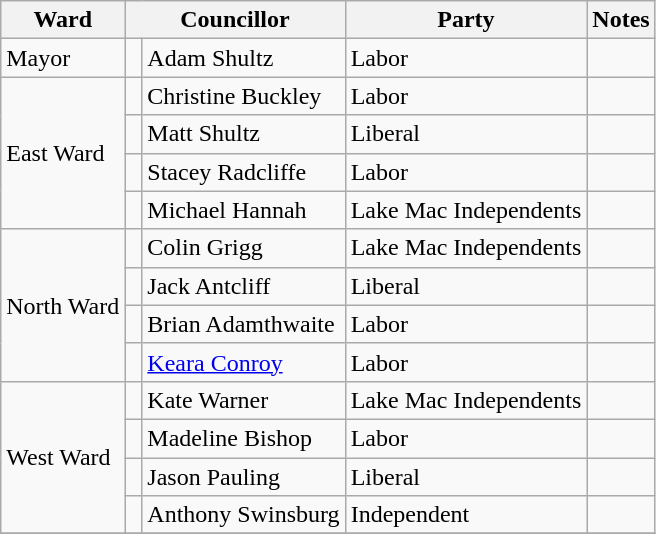<table class="wikitable plainrowheaders">
<tr>
<th scope="col">Ward</th>
<th scope="col" colspan="2">Councillor</th>
<th scope="col">Party</th>
<th scope="col">Notes</th>
</tr>
<tr>
<td scope="row">Mayor</td>
<td> </td>
<td>Adam Shultz</td>
<td>Labor</td>
<td></td>
</tr>
<tr>
<td scope="row" rowspan="4">East Ward</td>
<td> </td>
<td>Christine Buckley</td>
<td>Labor</td>
<td></td>
</tr>
<tr>
<td scope="row" > </td>
<td>Matt Shultz</td>
<td>Liberal</td>
<td></td>
</tr>
<tr>
<td scope="row" ></td>
<td>Stacey Radcliffe</td>
<td>Labor</td>
<td></td>
</tr>
<tr>
<td scope="row" > </td>
<td>Michael Hannah</td>
<td>Lake Mac Independents</td>
<td></td>
</tr>
<tr>
<td scope="row" rowspan="4">North Ward</td>
<td scope="row" > </td>
<td>Colin Grigg</td>
<td>Lake Mac Independents</td>
<td></td>
</tr>
<tr>
<td scope="row" > </td>
<td>Jack Antcliff</td>
<td>Liberal</td>
<td></td>
</tr>
<tr>
<td> </td>
<td>Brian Adamthwaite</td>
<td>Labor</td>
<td></td>
</tr>
<tr>
<td scope="row" > </td>
<td><a href='#'>Keara Conroy</a></td>
<td>Labor</td>
<td></td>
</tr>
<tr>
<td scope="row" rowspan="4">West Ward</td>
<td scope="row" > </td>
<td>Kate Warner</td>
<td>Lake Mac Independents</td>
<td></td>
</tr>
<tr>
<td scope="row" > </td>
<td>Madeline Bishop</td>
<td>Labor</td>
</tr>
<tr>
<td scope="row" > </td>
<td>Jason Pauling</td>
<td>Liberal</td>
<td></td>
</tr>
<tr>
<td scope="row" > </td>
<td>Anthony Swinsburg</td>
<td>Independent</td>
<td></td>
</tr>
<tr>
</tr>
</table>
